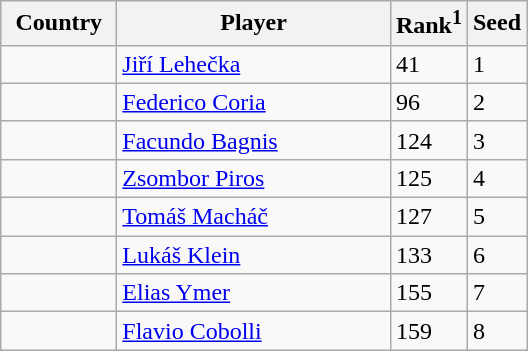<table class="sortable wikitable">
<tr>
<th width="70">Country</th>
<th width="175">Player</th>
<th>Rank<sup>1</sup></th>
<th>Seed</th>
</tr>
<tr>
<td></td>
<td><a href='#'>Jiří Lehečka</a></td>
<td>41</td>
<td>1</td>
</tr>
<tr>
<td></td>
<td><a href='#'>Federico Coria</a></td>
<td>96</td>
<td>2</td>
</tr>
<tr>
<td></td>
<td><a href='#'>Facundo Bagnis</a></td>
<td>124</td>
<td>3</td>
</tr>
<tr>
<td></td>
<td><a href='#'>Zsombor Piros</a></td>
<td>125</td>
<td>4</td>
</tr>
<tr>
<td></td>
<td><a href='#'>Tomáš Macháč</a></td>
<td>127</td>
<td>5</td>
</tr>
<tr>
<td></td>
<td><a href='#'>Lukáš Klein</a></td>
<td>133</td>
<td>6</td>
</tr>
<tr>
<td></td>
<td><a href='#'>Elias Ymer</a></td>
<td>155</td>
<td>7</td>
</tr>
<tr>
<td></td>
<td><a href='#'>Flavio Cobolli</a></td>
<td>159</td>
<td>8</td>
</tr>
</table>
